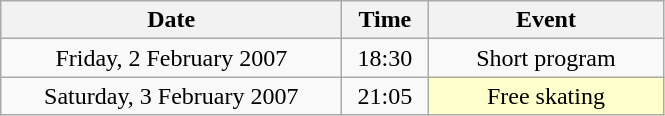<table class = "wikitable" style="text-align:center;">
<tr>
<th width=220>Date</th>
<th width=50>Time</th>
<th width=150>Event</th>
</tr>
<tr>
<td>Friday, 2 February 2007</td>
<td>18:30</td>
<td>Short program</td>
</tr>
<tr>
<td>Saturday, 3 February 2007</td>
<td>21:05</td>
<td bgcolor=ffffcc>Free skating</td>
</tr>
</table>
